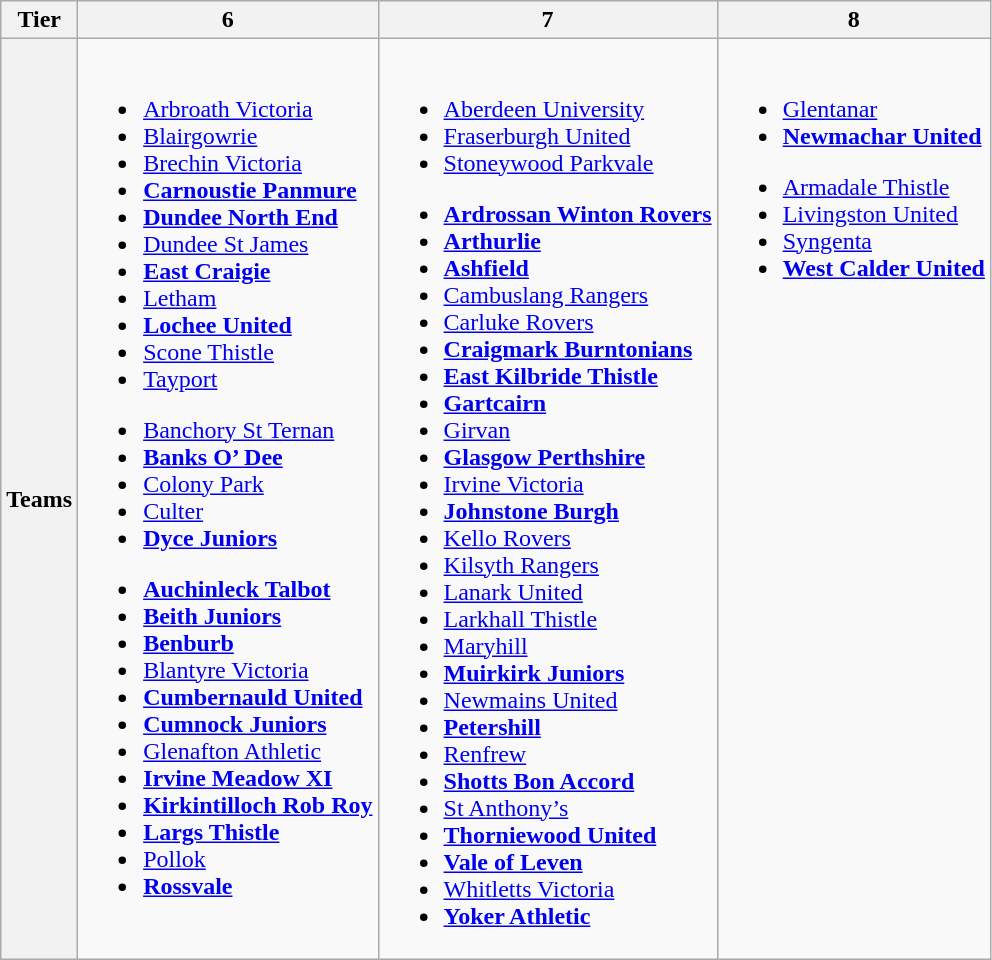<table class="wikitable" style="text-align:left">
<tr>
<th>Tier</th>
<th>6</th>
<th>7</th>
<th>8</th>
</tr>
<tr>
<th>Teams</th>
<td valign="top"><br><ul><li><a href='#'>Arbroath Victoria</a></li><li><a href='#'>Blairgowrie</a></li><li><a href='#'>Brechin Victoria</a></li><li><strong><a href='#'>Carnoustie Panmure</a></strong></li><li><strong><a href='#'>Dundee North End</a></strong></li><li><a href='#'>Dundee St James</a></li><li><strong><a href='#'>East Craigie</a></strong></li><li><a href='#'>Letham</a></li><li><strong><a href='#'>Lochee United</a></strong></li><li><a href='#'>Scone Thistle</a></li><li><a href='#'>Tayport</a></li></ul><ul><li><a href='#'>Banchory St Ternan</a></li><li><strong><a href='#'>Banks O’ Dee</a></strong></li><li><a href='#'>Colony Park</a></li><li><a href='#'>Culter</a></li><li><strong><a href='#'>Dyce Juniors</a></strong></li></ul><ul><li><strong><a href='#'>Auchinleck Talbot</a></strong></li><li><strong><a href='#'>Beith Juniors</a></strong></li><li><strong><a href='#'>Benburb</a></strong></li><li><a href='#'>Blantyre Victoria</a></li><li><strong><a href='#'>Cumbernauld United</a></strong></li><li><strong><a href='#'>Cumnock Juniors</a></strong></li><li><a href='#'>Glenafton Athletic</a></li><li><strong><a href='#'>Irvine Meadow XI</a></strong></li><li><strong><a href='#'>Kirkintilloch Rob Roy</a></strong></li><li><strong><a href='#'>Largs Thistle</a></strong></li><li><a href='#'>Pollok</a></li><li><strong><a href='#'>Rossvale</a></strong></li></ul></td>
<td valign="top"><br><ul><li><a href='#'>Aberdeen University</a></li><li><a href='#'>Fraserburgh United</a></li><li><a href='#'>Stoneywood Parkvale</a></li></ul><ul><li><strong><a href='#'>Ardrossan Winton Rovers</a></strong></li><li><strong><a href='#'>Arthurlie</a></strong></li><li><strong><a href='#'>Ashfield</a></strong></li><li><a href='#'>Cambuslang Rangers</a></li><li><a href='#'>Carluke Rovers</a></li><li><strong><a href='#'>Craigmark Burntonians</a></strong></li><li><strong><a href='#'>East Kilbride Thistle</a></strong></li><li><strong><a href='#'>Gartcairn</a></strong></li><li><a href='#'>Girvan</a></li><li><strong><a href='#'>Glasgow Perthshire</a></strong></li><li><a href='#'>Irvine Victoria</a></li><li><strong><a href='#'>Johnstone Burgh</a></strong></li><li><a href='#'>Kello Rovers</a></li><li><a href='#'>Kilsyth Rangers</a></li><li><a href='#'>Lanark United</a></li><li><a href='#'>Larkhall Thistle</a></li><li><a href='#'>Maryhill</a></li><li><strong><a href='#'>Muirkirk Juniors</a></strong></li><li><a href='#'>Newmains United</a></li><li><strong><a href='#'>Petershill</a></strong></li><li><a href='#'>Renfrew</a></li><li><strong><a href='#'>Shotts Bon Accord</a></strong></li><li><a href='#'>St Anthony’s</a></li><li><strong><a href='#'>Thorniewood United</a></strong></li><li><strong><a href='#'>Vale of Leven</a></strong></li><li><a href='#'>Whitletts Victoria</a></li><li><strong><a href='#'>Yoker Athletic</a></strong></li></ul></td>
<td valign="top"><br><ul><li><a href='#'>Glentanar</a></li><li><strong><a href='#'>Newmachar United</a></strong></li></ul><ul><li><a href='#'>Armadale Thistle</a></li><li><a href='#'>Livingston United</a></li><li><a href='#'>Syngenta</a></li><li><strong><a href='#'>West Calder United</a></strong></li></ul></td>
</tr>
</table>
